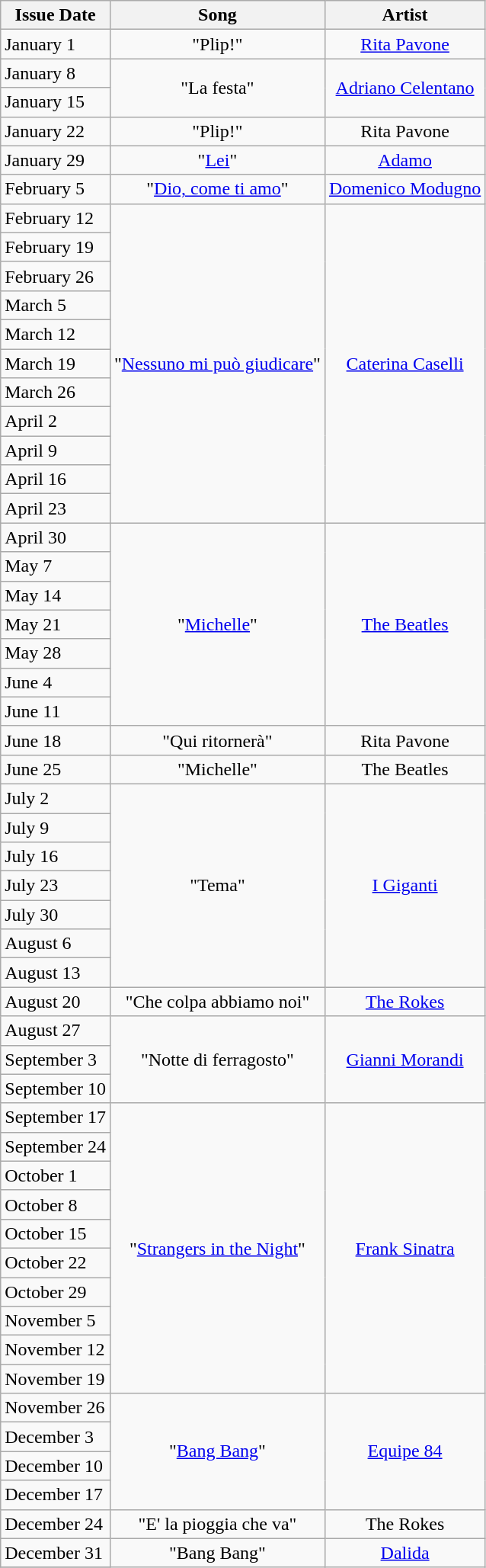<table class="wikitable">
<tr>
<th>Issue Date</th>
<th>Song</th>
<th>Artist</th>
</tr>
<tr>
<td>January 1</td>
<td align="center">"Plip!"</td>
<td align="center"><a href='#'>Rita Pavone</a></td>
</tr>
<tr>
<td>January 8</td>
<td align="center" rowspan="2">"La festa"</td>
<td align="center" rowspan="2"><a href='#'>Adriano Celentano</a></td>
</tr>
<tr>
<td>January 15</td>
</tr>
<tr>
<td>January 22</td>
<td align="center">"Plip!"</td>
<td align="center">Rita Pavone</td>
</tr>
<tr>
<td>January 29</td>
<td align="center">"<a href='#'>Lei</a>"</td>
<td align="center"><a href='#'>Adamo</a></td>
</tr>
<tr>
<td>February 5</td>
<td align="center">"<a href='#'>Dio, come ti amo</a>"</td>
<td align="center"><a href='#'>Domenico Modugno</a></td>
</tr>
<tr>
<td>February 12</td>
<td align="center" rowspan="11">"<a href='#'>Nessuno mi può giudicare</a>"</td>
<td align="center" rowspan="11"><a href='#'>Caterina Caselli</a></td>
</tr>
<tr>
<td>February 19</td>
</tr>
<tr>
<td>February 26</td>
</tr>
<tr>
<td>March 5</td>
</tr>
<tr>
<td>March 12</td>
</tr>
<tr>
<td>March 19</td>
</tr>
<tr>
<td>March 26</td>
</tr>
<tr>
<td>April 2</td>
</tr>
<tr>
<td>April 9</td>
</tr>
<tr>
<td>April 16</td>
</tr>
<tr>
<td>April 23</td>
</tr>
<tr>
<td>April 30</td>
<td align="center" rowspan="7">"<a href='#'>Michelle</a>"</td>
<td align="center" rowspan="7"><a href='#'>The Beatles</a></td>
</tr>
<tr>
<td>May 7</td>
</tr>
<tr>
<td>May 14</td>
</tr>
<tr>
<td>May 21</td>
</tr>
<tr>
<td>May 28</td>
</tr>
<tr>
<td>June 4</td>
</tr>
<tr>
<td>June 11</td>
</tr>
<tr>
<td>June 18</td>
<td align="center">"Qui ritornerà"</td>
<td align="center">Rita Pavone</td>
</tr>
<tr>
<td>June 25</td>
<td align="center">"Michelle"</td>
<td align="center">The Beatles</td>
</tr>
<tr>
<td>July 2</td>
<td align="center" rowspan="7">"Tema"</td>
<td align="center" rowspan="7"><a href='#'>I Giganti</a></td>
</tr>
<tr>
<td>July 9</td>
</tr>
<tr>
<td>July 16</td>
</tr>
<tr>
<td>July 23</td>
</tr>
<tr>
<td>July 30</td>
</tr>
<tr>
<td>August 6</td>
</tr>
<tr>
<td>August 13</td>
</tr>
<tr>
<td>August 20</td>
<td align="center">"Che colpa abbiamo noi"</td>
<td align="center"><a href='#'>The Rokes</a></td>
</tr>
<tr>
<td>August 27</td>
<td align="center" rowspan="3">"Notte di ferragosto"</td>
<td align="center" rowspan="3"><a href='#'>Gianni Morandi</a></td>
</tr>
<tr>
<td>September 3</td>
</tr>
<tr>
<td>September 10</td>
</tr>
<tr>
<td>September 17</td>
<td align="center" rowspan="10">"<a href='#'>Strangers in the Night</a>"</td>
<td align="center" rowspan="10"><a href='#'>Frank Sinatra</a></td>
</tr>
<tr>
<td>September 24</td>
</tr>
<tr>
<td>October 1</td>
</tr>
<tr>
<td>October 8</td>
</tr>
<tr>
<td>October 15</td>
</tr>
<tr>
<td>October 22</td>
</tr>
<tr>
<td>October 29</td>
</tr>
<tr>
<td>November 5</td>
</tr>
<tr>
<td>November 12</td>
</tr>
<tr>
<td>November 19</td>
</tr>
<tr>
<td>November 26</td>
<td align="center" rowspan="4">"<a href='#'>Bang Bang</a>"</td>
<td align="center" rowspan="4"><a href='#'>Equipe 84</a></td>
</tr>
<tr>
<td>December 3</td>
</tr>
<tr>
<td>December 10</td>
</tr>
<tr>
<td>December 17</td>
</tr>
<tr>
<td>December 24</td>
<td align="center">"E' la pioggia che va"</td>
<td align="center">The Rokes</td>
</tr>
<tr>
<td>December 31</td>
<td align="center" rowspan="4">"Bang Bang"</td>
<td align="center" rowspan="4"><a href='#'>Dalida</a></td>
</tr>
<tr>
</tr>
</table>
